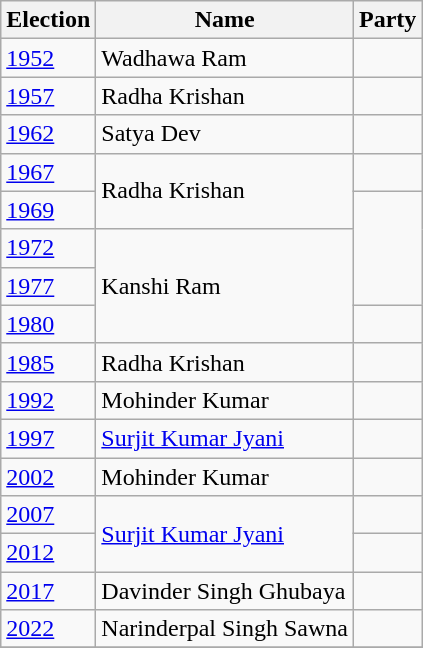<table class="wikitable sortable">
<tr>
<th>Election</th>
<th>Name</th>
<th colspan="2">Party</th>
</tr>
<tr>
<td><a href='#'>1952</a></td>
<td>Wadhawa Ram</td>
<td></td>
</tr>
<tr>
<td><a href='#'>1957</a></td>
<td>Radha Krishan</td>
<td></td>
</tr>
<tr>
<td><a href='#'>1962</a></td>
<td>Satya Dev</td>
<td></td>
</tr>
<tr>
<td><a href='#'>1967</a></td>
<td rowspan="2">Radha Krishan</td>
<td></td>
</tr>
<tr>
<td><a href='#'>1969</a></td>
</tr>
<tr>
<td><a href='#'>1972</a></td>
<td rowspan="3">Kanshi Ram</td>
</tr>
<tr>
<td><a href='#'>1977</a></td>
</tr>
<tr>
<td><a href='#'>1980</a></td>
<td></td>
</tr>
<tr>
<td><a href='#'>1985</a></td>
<td>Radha Krishan</td>
<td></td>
</tr>
<tr>
<td><a href='#'>1992</a></td>
<td>Mohinder Kumar</td>
<td></td>
</tr>
<tr>
<td><a href='#'>1997</a></td>
<td><a href='#'>Surjit Kumar Jyani</a></td>
<td></td>
</tr>
<tr>
<td><a href='#'>2002</a></td>
<td>Mohinder Kumar</td>
<td></td>
</tr>
<tr>
<td><a href='#'>2007</a></td>
<td rowspan="2"><a href='#'>Surjit Kumar Jyani</a></td>
<td></td>
</tr>
<tr>
<td><a href='#'>2012</a></td>
</tr>
<tr>
<td><a href='#'>2017</a></td>
<td>Davinder Singh Ghubaya</td>
<td></td>
</tr>
<tr>
<td><a href='#'>2022</a></td>
<td>Narinderpal Singh Sawna</td>
<td></td>
</tr>
<tr>
</tr>
</table>
